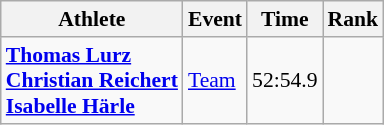<table class="wikitable" style="font-size:90%;">
<tr>
<th>Athlete</th>
<th>Event</th>
<th>Time</th>
<th>Rank</th>
</tr>
<tr align=center>
<td align=left><strong><a href='#'>Thomas Lurz</a></strong><br><strong><a href='#'>Christian Reichert</a></strong><br><strong><a href='#'>Isabelle Härle</a></strong></td>
<td align=left><a href='#'>Team</a></td>
<td>52:54.9</td>
<td></td>
</tr>
</table>
